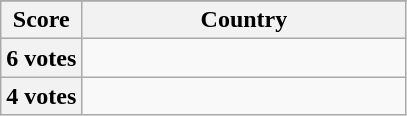<table class="wikitable">
<tr>
</tr>
<tr>
<th scope="col" width=20%>Score</th>
<th scope="col">Country</th>
</tr>
<tr>
<th scope="row">6 votes</th>
<td></td>
</tr>
<tr>
<th scope="row">4 votes</th>
<td></td>
</tr>
</table>
